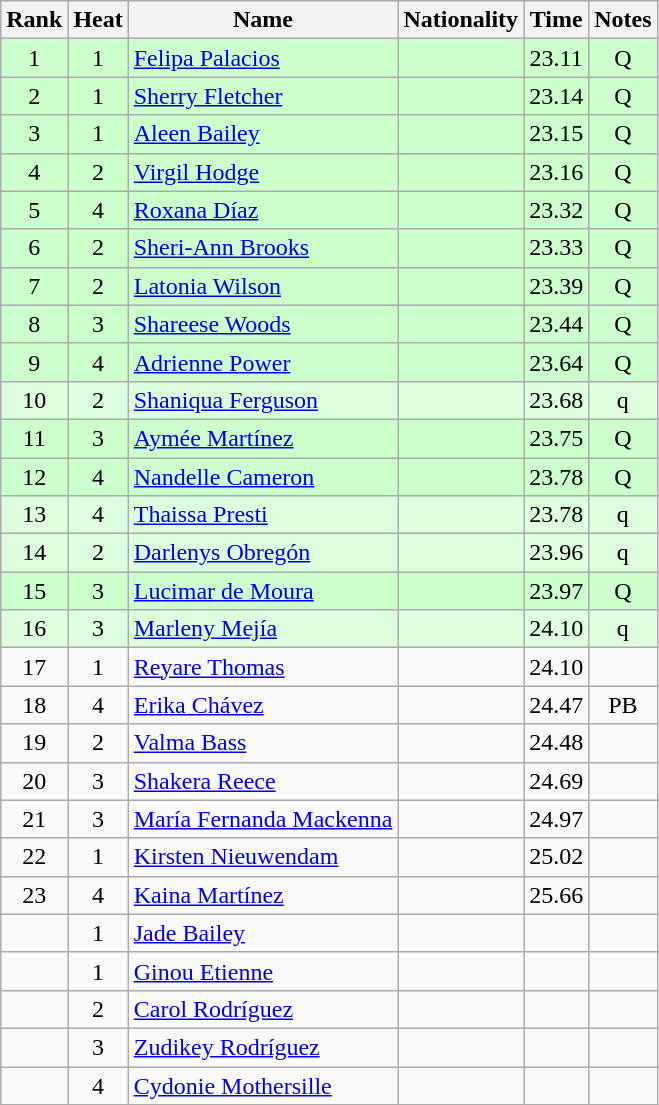<table class="wikitable sortable" style="text-align:center">
<tr>
<th>Rank</th>
<th>Heat</th>
<th>Name</th>
<th>Nationality</th>
<th>Time</th>
<th>Notes</th>
</tr>
<tr bgcolor=ccffcc>
<td>1</td>
<td>1</td>
<td align=left><a href='#'>Felipa Palacios</a></td>
<td align=left></td>
<td>23.11</td>
<td>Q</td>
</tr>
<tr bgcolor=ccffcc>
<td>2</td>
<td>1</td>
<td align=left><a href='#'>Sherry Fletcher</a></td>
<td align=left></td>
<td>23.14</td>
<td>Q</td>
</tr>
<tr bgcolor=ccffcc>
<td>3</td>
<td>1</td>
<td align=left><a href='#'>Aleen Bailey</a></td>
<td align=left></td>
<td>23.15</td>
<td>Q</td>
</tr>
<tr bgcolor=ccffcc>
<td>4</td>
<td>2</td>
<td align=left><a href='#'>Virgil Hodge</a></td>
<td align=left></td>
<td>23.16</td>
<td>Q</td>
</tr>
<tr bgcolor=ccffcc>
<td>5</td>
<td>4</td>
<td align=left><a href='#'>Roxana Díaz</a></td>
<td align=left></td>
<td>23.32</td>
<td>Q</td>
</tr>
<tr bgcolor=ccffcc>
<td>6</td>
<td>2</td>
<td align=left><a href='#'>Sheri-Ann Brooks</a></td>
<td align=left></td>
<td>23.33</td>
<td>Q</td>
</tr>
<tr bgcolor=ccffcc>
<td>7</td>
<td>2</td>
<td align=left><a href='#'>Latonia Wilson</a></td>
<td align=left></td>
<td>23.39</td>
<td>Q</td>
</tr>
<tr bgcolor=ccffcc>
<td>8</td>
<td>3</td>
<td align=left><a href='#'>Shareese Woods</a></td>
<td align=left></td>
<td>23.44</td>
<td>Q</td>
</tr>
<tr bgcolor=ccffcc>
<td>9</td>
<td>4</td>
<td align=left><a href='#'>Adrienne Power</a></td>
<td align=left></td>
<td>23.64</td>
<td>Q</td>
</tr>
<tr bgcolor=ddffdd>
<td>10</td>
<td>2</td>
<td align=left><a href='#'>Shaniqua Ferguson</a></td>
<td align=left></td>
<td>23.68</td>
<td>q</td>
</tr>
<tr bgcolor=ccffcc>
<td>11</td>
<td>3</td>
<td align=left><a href='#'>Aymée Martínez</a></td>
<td align=left></td>
<td>23.75</td>
<td>Q</td>
</tr>
<tr bgcolor=ccffcc>
<td>12</td>
<td>4</td>
<td align=left><a href='#'>Nandelle Cameron</a></td>
<td align=left></td>
<td>23.78</td>
<td>Q</td>
</tr>
<tr bgcolor=ddffdd>
<td>13</td>
<td>4</td>
<td align=left><a href='#'>Thaissa Presti</a></td>
<td align=left></td>
<td>23.78</td>
<td>q</td>
</tr>
<tr bgcolor=ddffdd>
<td>14</td>
<td>2</td>
<td align=left><a href='#'>Darlenys Obregón</a></td>
<td align=left></td>
<td>23.96</td>
<td>q</td>
</tr>
<tr bgcolor=ccffcc>
<td>15</td>
<td>3</td>
<td align=left><a href='#'>Lucimar de Moura</a></td>
<td align=left></td>
<td>23.97</td>
<td>Q</td>
</tr>
<tr bgcolor=ddffdd>
<td>16</td>
<td>3</td>
<td align=left><a href='#'>Marleny Mejía</a></td>
<td align=left></td>
<td>24.10</td>
<td>q</td>
</tr>
<tr>
<td>17</td>
<td>1</td>
<td align=left><a href='#'>Reyare Thomas</a></td>
<td align=left></td>
<td>24.10</td>
<td></td>
</tr>
<tr>
<td>18</td>
<td>4</td>
<td align=left><a href='#'>Erika Chávez</a></td>
<td align=left></td>
<td>24.47</td>
<td>PB</td>
</tr>
<tr>
<td>19</td>
<td>2</td>
<td align=left><a href='#'>Valma Bass</a></td>
<td align=left></td>
<td>24.48</td>
<td></td>
</tr>
<tr>
<td>20</td>
<td>3</td>
<td align=left><a href='#'>Shakera Reece</a></td>
<td align=left></td>
<td>24.69</td>
<td></td>
</tr>
<tr>
<td>21</td>
<td>3</td>
<td align=left><a href='#'>María Fernanda Mackenna</a></td>
<td align=left></td>
<td>24.97</td>
<td></td>
</tr>
<tr>
<td>22</td>
<td>1</td>
<td align=left><a href='#'>Kirsten Nieuwendam</a></td>
<td align=left></td>
<td>25.02</td>
<td></td>
</tr>
<tr>
<td>23</td>
<td>4</td>
<td align=left><a href='#'>Kaina Martínez</a></td>
<td align=left></td>
<td>25.66</td>
<td></td>
</tr>
<tr>
<td></td>
<td>1</td>
<td align=left><a href='#'>Jade Bailey</a></td>
<td align=left></td>
<td></td>
<td></td>
</tr>
<tr>
<td></td>
<td>1</td>
<td align=left><a href='#'>Ginou Etienne</a></td>
<td align=left></td>
<td></td>
<td></td>
</tr>
<tr>
<td></td>
<td>2</td>
<td align=left><a href='#'>Carol Rodríguez</a></td>
<td align=left></td>
<td></td>
<td></td>
</tr>
<tr>
<td></td>
<td>3</td>
<td align=left><a href='#'>Zudikey Rodríguez</a></td>
<td align=left></td>
<td></td>
<td></td>
</tr>
<tr>
<td></td>
<td>4</td>
<td align=left><a href='#'>Cydonie Mothersille</a></td>
<td align=left></td>
<td></td>
<td></td>
</tr>
</table>
